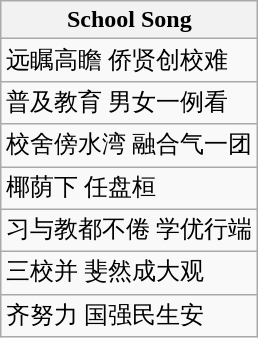<table class="wikitable">
<tr>
<th>School Song</th>
</tr>
<tr>
<td>远瞩高瞻 侨贤创校难</td>
</tr>
<tr>
<td>普及教育 男女一例看</td>
</tr>
<tr>
<td>校舍傍水湾 融合气一团</td>
</tr>
<tr>
<td>椰荫下 任盘桓</td>
</tr>
<tr>
<td>习与教都不倦 学优行端</td>
</tr>
<tr>
<td>三校并 斐然成大观</td>
</tr>
<tr>
<td>齐努力 国强民生安</td>
</tr>
</table>
